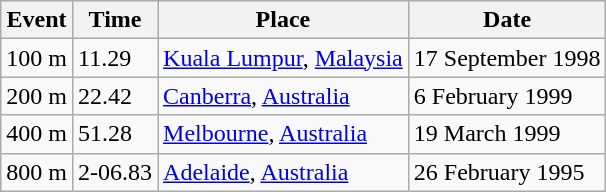<table class="wikitable">
<tr>
<th>Event</th>
<th>Time</th>
<th>Place</th>
<th>Date</th>
</tr>
<tr>
<td>100 m</td>
<td>11.29</td>
<td><a href='#'>Kuala Lumpur</a>, <a href='#'>Malaysia</a></td>
<td>17 September 1998</td>
</tr>
<tr>
<td>200 m</td>
<td>22.42</td>
<td><a href='#'>Canberra</a>, <a href='#'>Australia</a></td>
<td>6 February 1999</td>
</tr>
<tr>
<td>400 m</td>
<td>51.28</td>
<td><a href='#'>Melbourne</a>, <a href='#'>Australia</a></td>
<td>19 March 1999</td>
</tr>
<tr>
<td>800 m</td>
<td>2-06.83</td>
<td><a href='#'>Adelaide</a>, <a href='#'>Australia</a></td>
<td>26 February 1995</td>
</tr>
</table>
